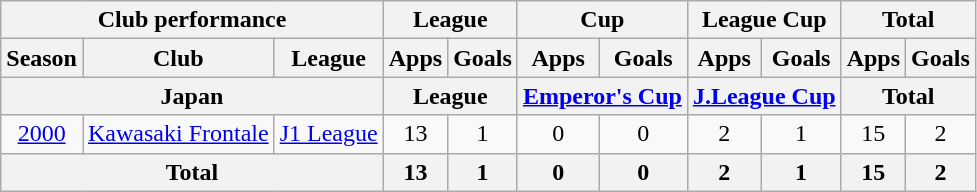<table class="wikitable" style="text-align:center;">
<tr>
<th colspan=3>Club performance</th>
<th colspan=2>League</th>
<th colspan=2>Cup</th>
<th colspan=2>League Cup</th>
<th colspan=2>Total</th>
</tr>
<tr>
<th>Season</th>
<th>Club</th>
<th>League</th>
<th>Apps</th>
<th>Goals</th>
<th>Apps</th>
<th>Goals</th>
<th>Apps</th>
<th>Goals</th>
<th>Apps</th>
<th>Goals</th>
</tr>
<tr>
<th colspan=3>Japan</th>
<th colspan=2>League</th>
<th colspan=2><a href='#'>Emperor's Cup</a></th>
<th colspan=2><a href='#'>J.League Cup</a></th>
<th colspan=2>Total</th>
</tr>
<tr>
<td><a href='#'>2000</a></td>
<td><a href='#'>Kawasaki Frontale</a></td>
<td><a href='#'>J1 League</a></td>
<td>13</td>
<td>1</td>
<td>0</td>
<td>0</td>
<td>2</td>
<td>1</td>
<td>15</td>
<td>2</td>
</tr>
<tr>
<th colspan=3>Total</th>
<th>13</th>
<th>1</th>
<th>0</th>
<th>0</th>
<th>2</th>
<th>1</th>
<th>15</th>
<th>2</th>
</tr>
</table>
